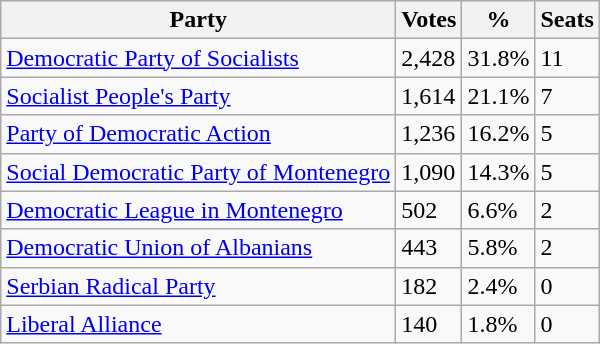<table class="wikitable">
<tr>
<th>Party</th>
<th>Votes</th>
<th>%</th>
<th>Seats</th>
</tr>
<tr>
<td><a href='#'>Democratic Party of Socialists</a></td>
<td>2,428</td>
<td>31.8%</td>
<td>11</td>
</tr>
<tr>
<td><a href='#'>Socialist People's Party</a></td>
<td>1,614</td>
<td>21.1%</td>
<td>7</td>
</tr>
<tr>
<td><a href='#'>Party of Democratic Action</a></td>
<td>1,236</td>
<td>16.2%</td>
<td>5</td>
</tr>
<tr>
<td><a href='#'>Social Democratic Party of Montenegro</a></td>
<td>1,090</td>
<td>14.3%</td>
<td>5</td>
</tr>
<tr>
<td><a href='#'>Democratic League in Montenegro</a></td>
<td>502</td>
<td>6.6%</td>
<td>2</td>
</tr>
<tr>
<td><a href='#'>Democratic Union of Albanians</a></td>
<td>443</td>
<td>5.8%</td>
<td>2</td>
</tr>
<tr>
<td><a href='#'>Serbian Radical Party</a></td>
<td>182</td>
<td>2.4%</td>
<td>0</td>
</tr>
<tr>
<td><a href='#'>Liberal Alliance</a></td>
<td>140</td>
<td>1.8%</td>
<td>0</td>
</tr>
</table>
